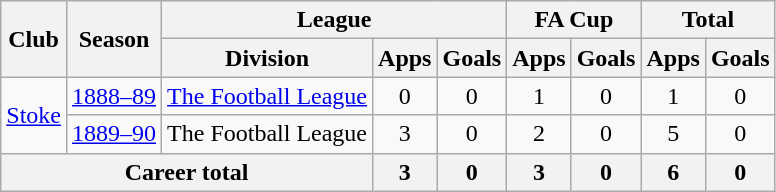<table class="wikitable" style="text-align: center;">
<tr>
<th rowspan="2">Club</th>
<th rowspan="2">Season</th>
<th colspan="3">League</th>
<th colspan="2">FA Cup</th>
<th colspan="2">Total</th>
</tr>
<tr>
<th>Division</th>
<th>Apps</th>
<th>Goals</th>
<th>Apps</th>
<th>Goals</th>
<th>Apps</th>
<th>Goals</th>
</tr>
<tr>
<td rowspan="2"><a href='#'>Stoke</a></td>
<td><a href='#'>1888–89</a></td>
<td><a href='#'>The Football League</a></td>
<td>0</td>
<td>0</td>
<td>1</td>
<td>0</td>
<td>1</td>
<td>0</td>
</tr>
<tr>
<td><a href='#'>1889–90</a></td>
<td>The Football League</td>
<td>3</td>
<td>0</td>
<td>2</td>
<td>0</td>
<td>5</td>
<td>0</td>
</tr>
<tr>
<th colspan=3>Career total</th>
<th>3</th>
<th>0</th>
<th>3</th>
<th>0</th>
<th>6</th>
<th>0</th>
</tr>
</table>
